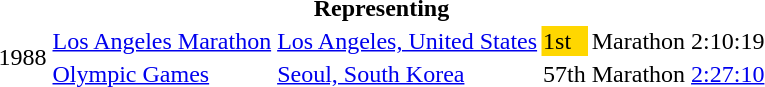<table>
<tr>
<th colspan="6">Representing </th>
</tr>
<tr>
<td rowspan=2>1988</td>
<td><a href='#'>Los Angeles Marathon</a></td>
<td><a href='#'>Los Angeles, United States</a></td>
<td bgcolor=gold>1st</td>
<td>Marathon</td>
<td>2:10:19</td>
</tr>
<tr>
<td><a href='#'>Olympic Games</a></td>
<td><a href='#'>Seoul, South Korea</a></td>
<td>57th</td>
<td>Marathon</td>
<td><a href='#'>2:27:10</a></td>
</tr>
</table>
